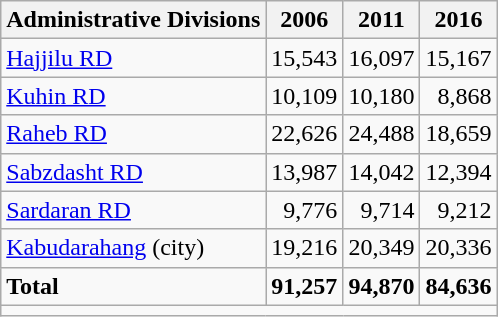<table class="wikitable">
<tr>
<th>Administrative Divisions</th>
<th>2006</th>
<th>2011</th>
<th>2016</th>
</tr>
<tr>
<td><a href='#'>Hajjilu RD</a></td>
<td style="text-align: right;">15,543</td>
<td style="text-align: right;">16,097</td>
<td style="text-align: right;">15,167</td>
</tr>
<tr>
<td><a href='#'>Kuhin RD</a></td>
<td style="text-align: right;">10,109</td>
<td style="text-align: right;">10,180</td>
<td style="text-align: right;">8,868</td>
</tr>
<tr>
<td><a href='#'>Raheb RD</a></td>
<td style="text-align: right;">22,626</td>
<td style="text-align: right;">24,488</td>
<td style="text-align: right;">18,659</td>
</tr>
<tr>
<td><a href='#'>Sabzdasht RD</a></td>
<td style="text-align: right;">13,987</td>
<td style="text-align: right;">14,042</td>
<td style="text-align: right;">12,394</td>
</tr>
<tr>
<td><a href='#'>Sardaran RD</a></td>
<td style="text-align: right;">9,776</td>
<td style="text-align: right;">9,714</td>
<td style="text-align: right;">9,212</td>
</tr>
<tr>
<td><a href='#'>Kabudarahang</a> (city)</td>
<td style="text-align: right;">19,216</td>
<td style="text-align: right;">20,349</td>
<td style="text-align: right;">20,336</td>
</tr>
<tr>
<td><strong>Total</strong></td>
<td style="text-align: right;"><strong>91,257</strong></td>
<td style="text-align: right;"><strong>94,870</strong></td>
<td style="text-align: right;"><strong>84,636</strong></td>
</tr>
<tr>
<td colspan=4></td>
</tr>
</table>
